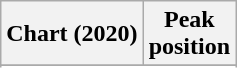<table class="wikitable sortable plainrowheaders" style="text-align:center">
<tr>
<th scope="col">Chart (2020)</th>
<th scope="col">Peak<br>position</th>
</tr>
<tr>
</tr>
<tr>
</tr>
</table>
